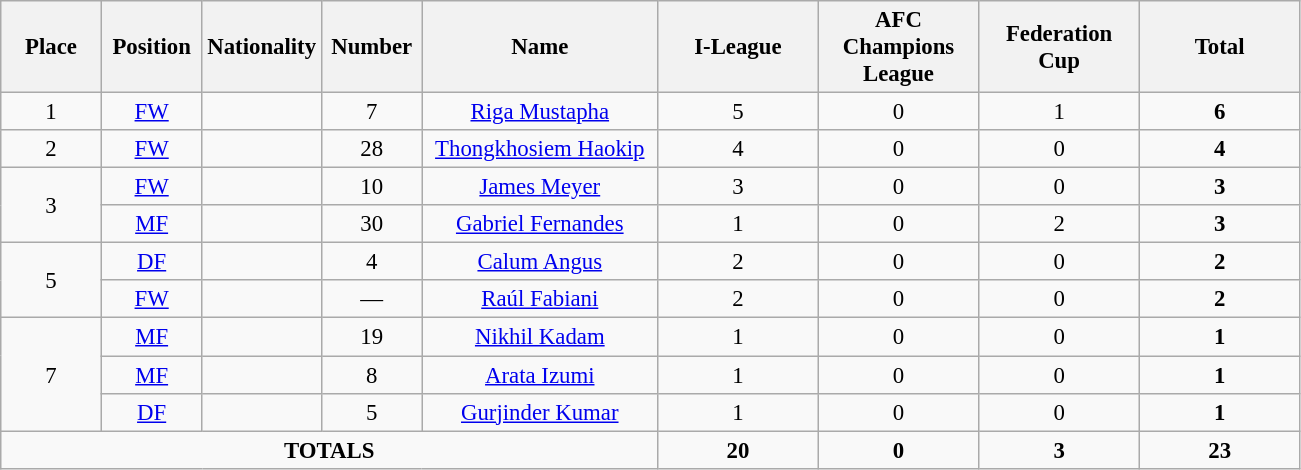<table class="wikitable" style="font-size: 95%; text-align: center">
<tr>
<th width=60>Place</th>
<th width=60>Position</th>
<th width=60>Nationality</th>
<th width=60>Number</th>
<th width=150>Name</th>
<th width=100>I-League</th>
<th width=100>AFC Champions League</th>
<th width=100>Federation Cup</th>
<th width=100><strong>Total</strong></th>
</tr>
<tr>
<td rowspan=1>1</td>
<td><a href='#'>FW</a></td>
<td></td>
<td>7</td>
<td><a href='#'>Riga Mustapha</a></td>
<td>5</td>
<td>0</td>
<td>1</td>
<td><strong>6</strong></td>
</tr>
<tr>
<td rowspan=1>2</td>
<td><a href='#'>FW</a></td>
<td></td>
<td>28</td>
<td><a href='#'>Thongkhosiem Haokip</a></td>
<td>4</td>
<td>0</td>
<td>0</td>
<td><strong>4</strong></td>
</tr>
<tr>
<td rowspan=2>3</td>
<td><a href='#'>FW</a></td>
<td></td>
<td>10</td>
<td><a href='#'>James Meyer</a></td>
<td>3</td>
<td>0</td>
<td>0</td>
<td><strong>3</strong></td>
</tr>
<tr>
<td><a href='#'>MF</a></td>
<td></td>
<td>30</td>
<td><a href='#'>Gabriel Fernandes</a></td>
<td>1</td>
<td>0</td>
<td>2</td>
<td><strong>3</strong></td>
</tr>
<tr>
<td rowspan=2>5</td>
<td><a href='#'>DF</a></td>
<td></td>
<td>4</td>
<td><a href='#'>Calum Angus</a></td>
<td>2</td>
<td>0</td>
<td>0</td>
<td><strong>2</strong></td>
</tr>
<tr>
<td><a href='#'>FW</a></td>
<td></td>
<td>—</td>
<td><a href='#'>Raúl Fabiani</a></td>
<td>2</td>
<td>0</td>
<td>0</td>
<td><strong>2</strong></td>
</tr>
<tr>
<td rowspan=3>7</td>
<td><a href='#'>MF</a></td>
<td></td>
<td>19</td>
<td><a href='#'>Nikhil Kadam</a></td>
<td>1</td>
<td>0</td>
<td>0</td>
<td><strong>1</strong></td>
</tr>
<tr>
<td><a href='#'>MF</a></td>
<td></td>
<td>8</td>
<td><a href='#'>Arata Izumi</a></td>
<td>1</td>
<td>0</td>
<td>0</td>
<td><strong>1</strong></td>
</tr>
<tr>
<td><a href='#'>DF</a></td>
<td></td>
<td>5</td>
<td><a href='#'>Gurjinder Kumar</a></td>
<td>1</td>
<td>0</td>
<td>0</td>
<td><strong>1</strong></td>
</tr>
<tr>
<td colspan=5><strong>TOTALS</strong></td>
<td><strong>20</strong></td>
<td><strong>0</strong></td>
<td><strong>3</strong></td>
<td><strong>23</strong></td>
</tr>
</table>
